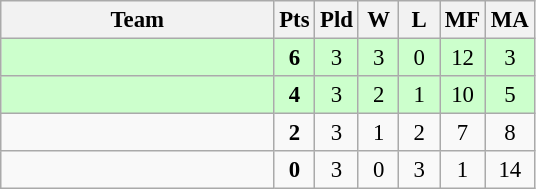<table class=wikitable style="text-align:center; font-size:95%">
<tr>
<th width=175>Team</th>
<th width=20>Pts</th>
<th width=20>Pld</th>
<th width=20>W</th>
<th width=20>L</th>
<th width=20>MF</th>
<th width=20>MA</th>
</tr>
<tr bgcolor=ccffcc>
<td style="text-align:left"></td>
<td><strong>6</strong></td>
<td>3</td>
<td>3</td>
<td>0</td>
<td>12</td>
<td>3</td>
</tr>
<tr bgcolor=ccffcc>
<td style="text-align:left"></td>
<td><strong>4</strong></td>
<td>3</td>
<td>2</td>
<td>1</td>
<td>10</td>
<td>5</td>
</tr>
<tr>
<td style="text-align:left"></td>
<td><strong>2</strong></td>
<td>3</td>
<td>1</td>
<td>2</td>
<td>7</td>
<td>8</td>
</tr>
<tr>
<td style="text-align:left"></td>
<td><strong>0</strong></td>
<td>3</td>
<td>0</td>
<td>3</td>
<td>1</td>
<td>14</td>
</tr>
</table>
